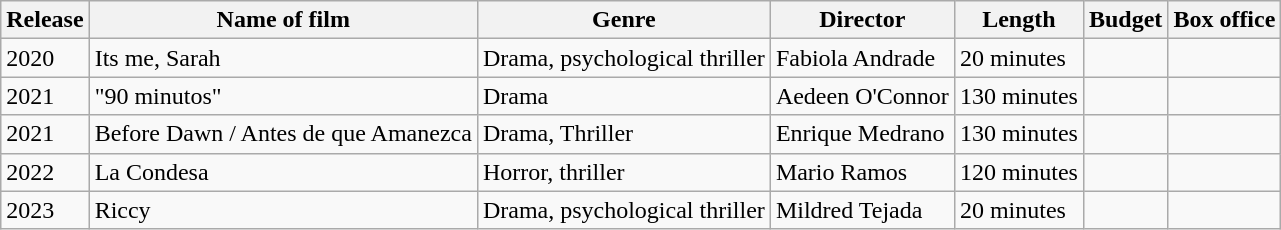<table class="wikitable">
<tr>
<th>Release</th>
<th>Name of film</th>
<th>Genre</th>
<th>Director</th>
<th>Length</th>
<th>Budget</th>
<th>Box office</th>
</tr>
<tr>
<td>2020</td>
<td>Its me, Sarah</td>
<td>Drama, psychological thriller</td>
<td>Fabiola Andrade</td>
<td>20 minutes</td>
<td></td>
<td></td>
</tr>
<tr>
<td>2021</td>
<td>"90 minutos"</td>
<td>Drama</td>
<td>Aedeen O'Connor</td>
<td>130 minutes</td>
<td></td>
<td></td>
</tr>
<tr>
<td>2021</td>
<td>Before Dawn / Antes de que Amanezca</td>
<td>Drama, Thriller </td>
<td>Enrique Medrano</td>
<td>130 minutes</td>
<td></td>
<td></td>
</tr>
<tr>
<td>2022</td>
<td>La Condesa</td>
<td>Horror, thriller</td>
<td>Mario Ramos</td>
<td>120 minutes</td>
<td></td>
<td></td>
</tr>
<tr>
<td>2023</td>
<td>Riccy</td>
<td>Drama, psychological thriller</td>
<td>Mildred Tejada</td>
<td>20 minutes</td>
<td></td>
<td></td>
</tr>
</table>
